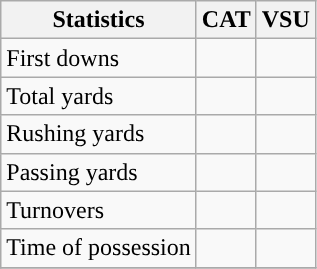<table class="wikitable" style="float: left;">
<tr>
<th>Statistics</th>
<th>CAT</th>
<th>VSU</th>
</tr>
<tr>
<td>First downs</td>
<td></td>
<td></td>
</tr>
<tr>
<td>Total yards</td>
<td></td>
<td></td>
</tr>
<tr>
<td>Rushing yards</td>
<td></td>
<td></td>
</tr>
<tr>
<td>Passing yards</td>
<td></td>
<td></td>
</tr>
<tr>
<td>Turnovers</td>
<td></td>
<td></td>
</tr>
<tr>
<td>Time of possession</td>
<td></td>
<td></td>
</tr>
<tr>
</tr>
</table>
